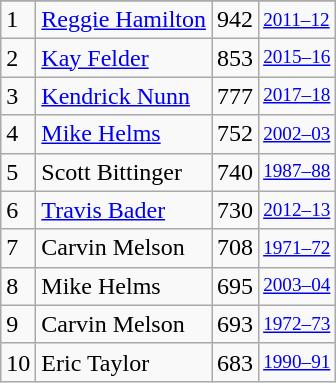<table class="wikitable">
<tr>
</tr>
<tr>
<td>1</td>
<td><a href='#'>Reggie Hamilton</a></td>
<td>942</td>
<td style="font-size:80%;"><a href='#'>2011–12</a></td>
</tr>
<tr>
<td>2</td>
<td><a href='#'>Kay Felder</a></td>
<td>853</td>
<td style="font-size:80%;"><a href='#'>2015–16</a></td>
</tr>
<tr>
<td>3</td>
<td><a href='#'>Kendrick Nunn</a></td>
<td>777</td>
<td style="font-size:80%;"><a href='#'>2017–18</a></td>
</tr>
<tr>
<td>4</td>
<td><a href='#'>Mike Helms</a></td>
<td>752</td>
<td style="font-size:80%;"><a href='#'>2002–03</a></td>
</tr>
<tr>
<td>5</td>
<td>Scott Bittinger</td>
<td>740</td>
<td style="font-size:80%;"><a href='#'>1987–88</a></td>
</tr>
<tr>
<td>6</td>
<td><a href='#'>Travis Bader</a></td>
<td>730</td>
<td style="font-size:80%;"><a href='#'>2012–13</a></td>
</tr>
<tr>
<td>7</td>
<td>Carvin Melson</td>
<td>708</td>
<td style="font-size:80%;"><a href='#'>1971–72</a></td>
</tr>
<tr>
<td>8</td>
<td>Mike Helms</td>
<td>695</td>
<td style="font-size:80%;"><a href='#'>2003–04</a></td>
</tr>
<tr>
<td>9</td>
<td>Carvin Melson</td>
<td>693</td>
<td style="font-size:80%;"><a href='#'>1972–73</a></td>
</tr>
<tr>
<td>10</td>
<td>Eric Taylor</td>
<td>683</td>
<td style="font-size:80%;"><a href='#'>1990–91</a></td>
</tr>
</table>
